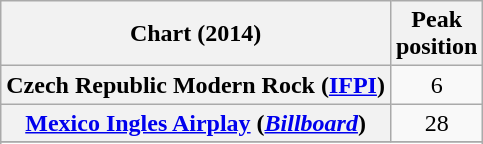<table class="wikitable sortable plainrowheaders" style="text-align:center">
<tr>
<th>Chart (2014)</th>
<th>Peak<br>position</th>
</tr>
<tr>
<th scope="row">Czech Republic Modern Rock (<a href='#'>IFPI</a>)</th>
<td>6</td>
</tr>
<tr>
<th scope="row"><a href='#'>Mexico Ingles Airplay</a> (<em><a href='#'>Billboard</a></em>)</th>
<td style="text-align:center;">28</td>
</tr>
<tr>
</tr>
<tr>
</tr>
<tr>
</tr>
<tr>
</tr>
</table>
